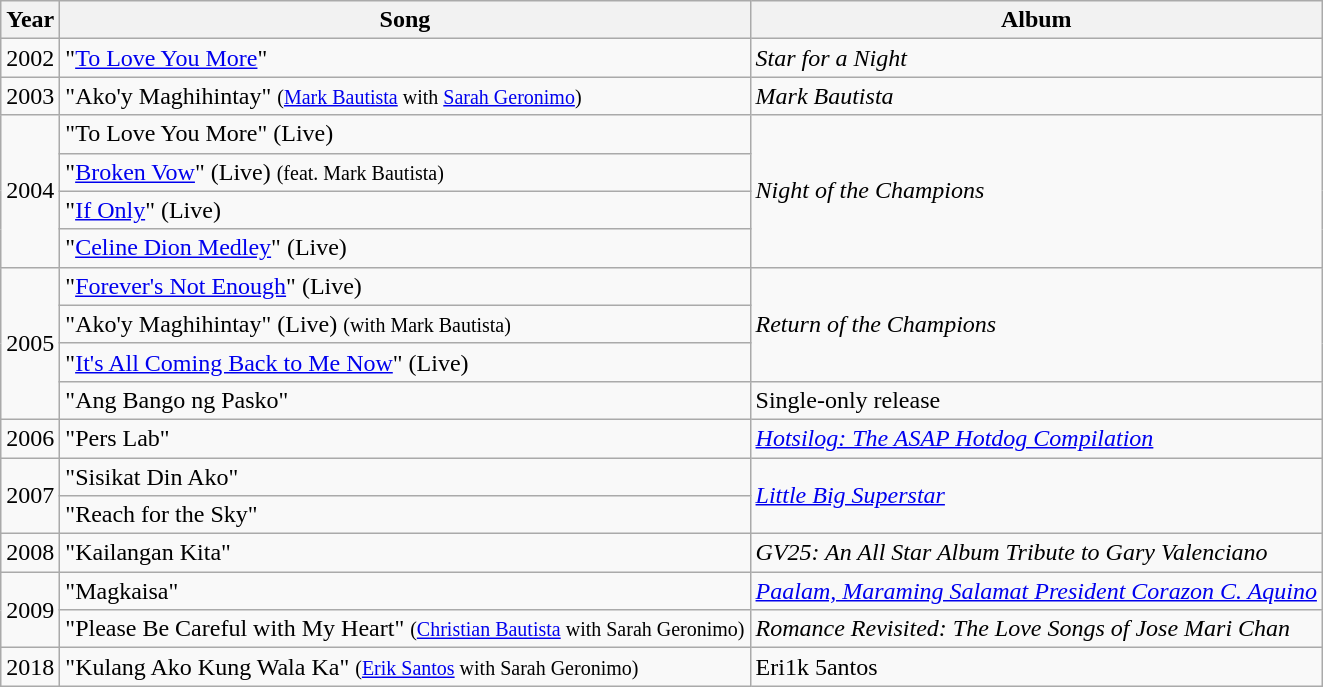<table class="wikitable">
<tr>
<th>Year</th>
<th>Song</th>
<th>Album</th>
</tr>
<tr>
<td>2002</td>
<td>"<a href='#'>To Love You More</a>"</td>
<td><em>Star for a Night</em></td>
</tr>
<tr>
<td>2003</td>
<td>"Ako'y Maghihintay" <small>(<a href='#'>Mark Bautista</a> with <a href='#'>Sarah Geronimo</a>)</small></td>
<td><em>Mark Bautista</em></td>
</tr>
<tr>
<td rowspan=4>2004</td>
<td>"To Love You More" (Live)</td>
<td rowspan=4><em>Night of the Champions</em></td>
</tr>
<tr>
<td>"<a href='#'>Broken Vow</a>" (Live) <small>(feat. Mark Bautista)</small></td>
</tr>
<tr>
<td>"<a href='#'>If Only</a>" (Live)</td>
</tr>
<tr>
<td>"<a href='#'>Celine Dion Medley</a>" (Live)</td>
</tr>
<tr>
<td rowspan=4>2005</td>
<td>"<a href='#'>Forever's Not Enough</a>" (Live)</td>
<td rowspan=3><em>Return of the Champions</em></td>
</tr>
<tr>
<td>"Ako'y Maghihintay" (Live) <small>(with Mark Bautista)</small></td>
</tr>
<tr>
<td>"<a href='#'>It's All Coming Back to Me Now</a>" (Live)</td>
</tr>
<tr>
<td>"Ang Bango ng Pasko"</td>
<td>Single-only release</td>
</tr>
<tr>
<td>2006</td>
<td>"Pers Lab"</td>
<td><em><a href='#'>Hotsilog: The ASAP Hotdog Compilation</a></em></td>
</tr>
<tr>
<td rowspan=2>2007</td>
<td>"Sisikat Din Ako"</td>
<td rowspan=2><em><a href='#'>Little Big Superstar</a></em></td>
</tr>
<tr>
<td>"Reach for the Sky"</td>
</tr>
<tr>
<td>2008</td>
<td>"Kailangan Kita"</td>
<td><em>GV25: An All Star Album Tribute to Gary Valenciano</em></td>
</tr>
<tr>
<td rowspan=2>2009</td>
<td>"Magkaisa"</td>
<td><em><a href='#'>Paalam, Maraming Salamat President Corazon C. Aquino</a></em></td>
</tr>
<tr>
<td>"Please Be Careful with My Heart" <small>(<a href='#'>Christian Bautista</a> with Sarah Geronimo)</small></td>
<td><em>Romance Revisited: The Love Songs of Jose Mari Chan</em></td>
</tr>
<tr>
<td>2018</td>
<td>"Kulang Ako Kung Wala Ka" <small>(<a href='#'>Erik Santos</a> with Sarah Geronimo)</small></td>
<td>Eri1k 5antos</td>
</tr>
</table>
